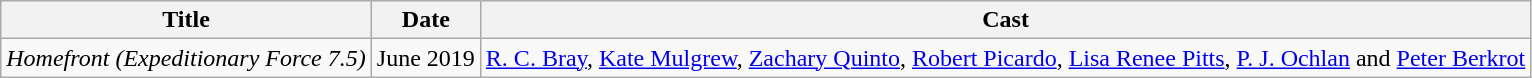<table class="wikitable" style="border: none;">
<tr>
<th style="min-width: 11em">Title</th>
<th style="min-width: 2em">Date</th>
<th>Cast</th>
</tr>
<tr>
<td><em>Homefront (Expeditionary Force 7.5)</em></td>
<td>June 2019</td>
<td><a href='#'>R. C. Bray</a>, <a href='#'>Kate Mulgrew</a>, <a href='#'>Zachary Quinto</a>, <a href='#'>Robert Picardo</a>, <a href='#'>Lisa Renee Pitts</a>, <a href='#'>P. J. Ochlan</a> and <a href='#'>Peter Berkrot</a></td>
</tr>
</table>
